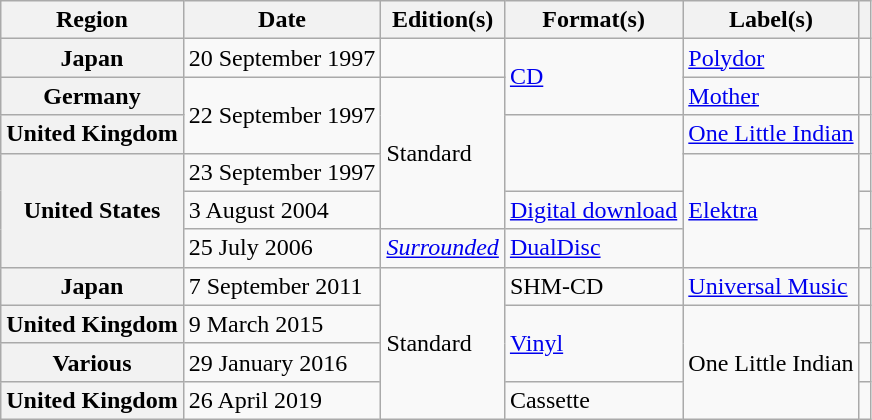<table class="wikitable sortable plainrowheaders">
<tr>
<th scope="col">Region</th>
<th scope="col">Date</th>
<th scope="col">Edition(s)</th>
<th scope="col">Format(s)</th>
<th scope="col">Label(s)</th>
<th scope="col"></th>
</tr>
<tr>
<th scope="row">Japan</th>
<td>20 September 1997</td>
<td></td>
<td rowspan="2"><a href='#'>CD</a></td>
<td><a href='#'>Polydor</a></td>
<td></td>
</tr>
<tr>
<th scope="row">Germany</th>
<td rowspan="2">22 September 1997</td>
<td rowspan="4">Standard</td>
<td><a href='#'>Mother</a></td>
<td></td>
</tr>
<tr>
<th scope="row">United Kingdom</th>
<td rowspan="2"></td>
<td><a href='#'>One Little Indian</a></td>
<td></td>
</tr>
<tr>
<th scope="row" rowspan="3">United States</th>
<td>23 September 1997</td>
<td rowspan="3"><a href='#'>Elektra</a></td>
<td></td>
</tr>
<tr>
<td>3 August 2004</td>
<td><a href='#'>Digital download</a></td>
<td></td>
</tr>
<tr>
<td>25 July 2006</td>
<td><em><a href='#'>Surrounded</a></em></td>
<td><a href='#'>DualDisc</a></td>
<td></td>
</tr>
<tr>
<th scope="row">Japan</th>
<td>7 September 2011</td>
<td rowspan="4">Standard</td>
<td>SHM-CD</td>
<td><a href='#'>Universal Music</a></td>
<td></td>
</tr>
<tr>
<th scope="row">United Kingdom</th>
<td>9 March 2015</td>
<td rowspan="2"><a href='#'>Vinyl</a></td>
<td rowspan="3">One Little Indian</td>
<td></td>
</tr>
<tr>
<th scope="row">Various</th>
<td>29 January 2016</td>
<td></td>
</tr>
<tr>
<th scope="row">United Kingdom</th>
<td>26 April 2019</td>
<td>Cassette </td>
<td></td>
</tr>
</table>
